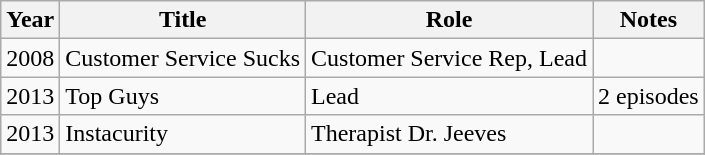<table class="wikitable">
<tr>
<th>Year</th>
<th>Title</th>
<th>Role</th>
<th>Notes</th>
</tr>
<tr>
<td>2008</td>
<td>Customer Service Sucks</td>
<td>Customer Service Rep, Lead</td>
<td></td>
</tr>
<tr>
<td>2013</td>
<td>Top Guys</td>
<td>Lead</td>
<td>2 episodes</td>
</tr>
<tr>
<td>2013</td>
<td>Instacurity</td>
<td>Therapist Dr. Jeeves</td>
<td></td>
</tr>
<tr>
</tr>
</table>
